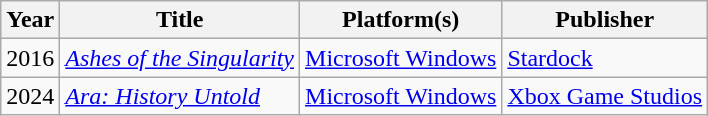<table class="wikitable sortable">
<tr>
<th>Year</th>
<th>Title</th>
<th>Platform(s)</th>
<th>Publisher</th>
</tr>
<tr>
<td>2016</td>
<td><em><a href='#'>Ashes of the Singularity</a></em></td>
<td><a href='#'>Microsoft Windows</a></td>
<td><a href='#'>Stardock</a></td>
</tr>
<tr>
<td>2024</td>
<td><em><a href='#'>Ara: History Untold</a></em></td>
<td><a href='#'>Microsoft Windows</a></td>
<td><a href='#'>Xbox Game Studios</a></td>
</tr>
</table>
